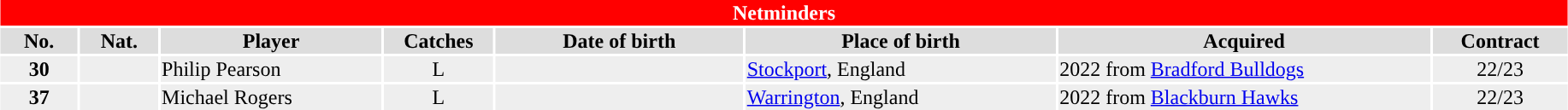<table class="toccolours"  style="width:97%; clear:both; margin:1.5em auto; text-align:center;">
<tr>
<th colspan="10" style="background:red; color:white;”">Netminders</th>
</tr>
<tr style="background:#ddd;">
<th width=5%>No.</th>
<th width=5%>Nat.</th>
<th !width=22%>Player</th>
<th width=7%>Catches</th>
<th width=16%>Date of birth</th>
<th width=20%>Place of birth</th>
<th width=24%>Acquired</th>
<td><strong>Contract</strong></td>
</tr>
<tr style="background:#eee;">
<td><strong>30</strong></td>
<td></td>
<td align=left>Philip Pearson</td>
<td>L</td>
<td align=left></td>
<td align=left><a href='#'>Stockport</a>, England</td>
<td align=left>2022 from <a href='#'>Bradford Bulldogs</a></td>
<td>22/23</td>
</tr>
<tr style="background:#eee;">
<td><strong>37</strong></td>
<td></td>
<td align=left>Michael Rogers</td>
<td>L</td>
<td align=left></td>
<td align=left><a href='#'>Warrington</a>, England</td>
<td align=left>2022 from <a href='#'>Blackburn Hawks</a></td>
<td>22/23</td>
</tr>
</table>
